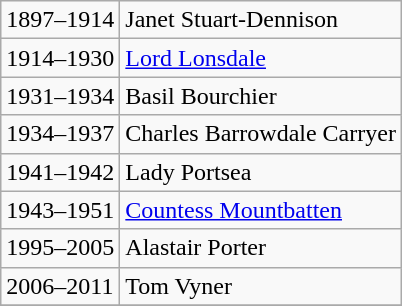<table class="wikitable">
<tr>
<td>1897–1914</td>
<td>Janet Stuart-Dennison</td>
</tr>
<tr>
<td>1914–1930</td>
<td><a href='#'>Lord Lonsdale</a></td>
</tr>
<tr>
<td>1931–1934</td>
<td>Basil Bourchier</td>
</tr>
<tr>
<td>1934–1937</td>
<td>Charles Barrowdale Carryer</td>
</tr>
<tr>
<td>1941–1942</td>
<td>Lady Portsea</td>
</tr>
<tr>
<td>1943–1951</td>
<td><a href='#'>Countess Mountbatten</a></td>
</tr>
<tr>
<td>1995–2005</td>
<td>Alastair Porter</td>
</tr>
<tr>
<td>2006–2011</td>
<td>Tom Vyner</td>
</tr>
<tr>
</tr>
</table>
